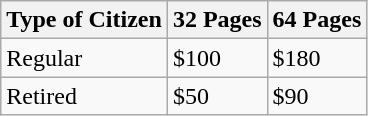<table class="wikitable">
<tr>
<th>Type of Citizen</th>
<th>32 Pages</th>
<th>64 Pages</th>
</tr>
<tr>
<td>Regular</td>
<td>$100</td>
<td>$180</td>
</tr>
<tr>
<td>Retired</td>
<td>$50</td>
<td>$90</td>
</tr>
</table>
